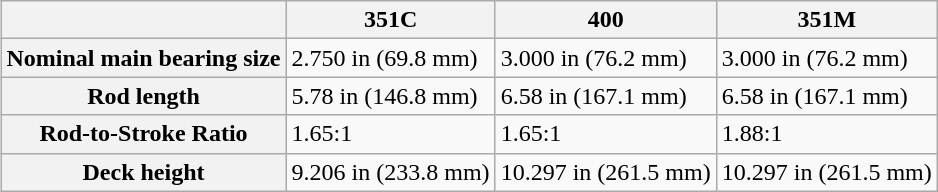<table class=wikitable align=right>
<tr>
<th></th>
<th>351C</th>
<th>400</th>
<th>351M</th>
</tr>
<tr>
<th>Nominal main bearing size</th>
<td>2.750 in (69.8 mm)</td>
<td>3.000 in (76.2 mm)</td>
<td>3.000 in (76.2 mm)</td>
</tr>
<tr>
<th>Rod length</th>
<td>5.78 in (146.8 mm)</td>
<td>6.58 in (167.1 mm)</td>
<td>6.58 in (167.1 mm)</td>
</tr>
<tr>
<th>Rod-to-Stroke Ratio</th>
<td>1.65:1</td>
<td>1.65:1</td>
<td>1.88:1</td>
</tr>
<tr>
<th>Deck height</th>
<td>9.206 in (233.8 mm)</td>
<td>10.297 in (261.5 mm)</td>
<td>10.297 in (261.5 mm)</td>
</tr>
</table>
